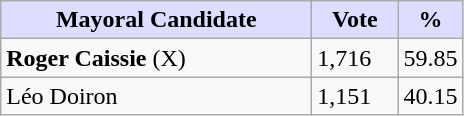<table class="wikitable">
<tr>
<th style="background:#ddf; width:200px;">Mayoral Candidate</th>
<th style="background:#ddf; width:50px;">Vote</th>
<th style="background:#ddf; width:30px;">%</th>
</tr>
<tr>
<td><strong>Roger Caissie</strong> (X)</td>
<td>1,716</td>
<td>59.85</td>
</tr>
<tr>
<td>Léo Doiron</td>
<td>1,151</td>
<td>40.15</td>
</tr>
</table>
